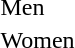<table>
<tr>
<td>Men<br></td>
<td></td>
<td></td>
<td></td>
</tr>
<tr>
<td>Women<br></td>
<td></td>
<td></td>
<td></td>
</tr>
</table>
